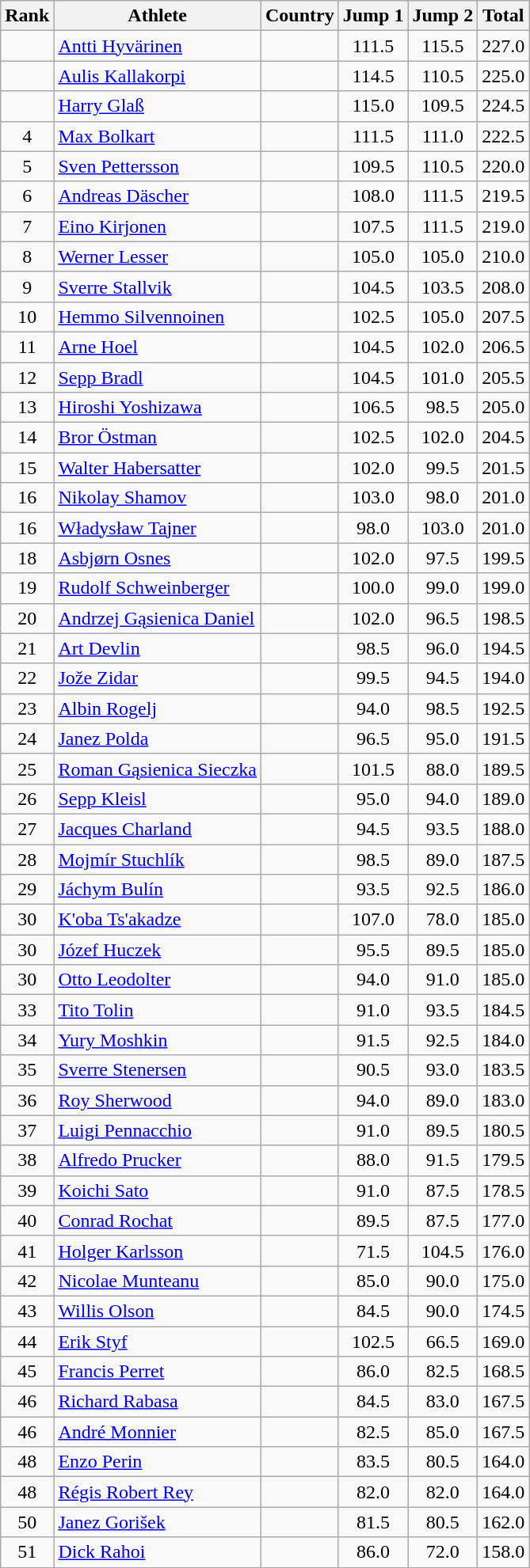<table class="wikitable sortable" style="text-align:center">
<tr>
<th>Rank</th>
<th>Athlete</th>
<th>Country</th>
<th>Jump 1</th>
<th>Jump 2</th>
<th>Total</th>
</tr>
<tr>
<td></td>
<td align=left><a href='#'>Antti Hyvärinen</a></td>
<td align=left></td>
<td>111.5</td>
<td>115.5</td>
<td>227.0</td>
</tr>
<tr>
<td></td>
<td align=left><a href='#'>Aulis Kallakorpi</a></td>
<td align=left></td>
<td>114.5</td>
<td>110.5</td>
<td>225.0</td>
</tr>
<tr>
<td></td>
<td align=left><a href='#'>Harry Glaß</a></td>
<td align=left></td>
<td>115.0</td>
<td>109.5</td>
<td>224.5</td>
</tr>
<tr>
<td>4</td>
<td align=left><a href='#'>Max Bolkart</a></td>
<td align=left></td>
<td>111.5</td>
<td>111.0</td>
<td>222.5</td>
</tr>
<tr>
<td>5</td>
<td align=left><a href='#'>Sven Pettersson</a></td>
<td align=left></td>
<td>109.5</td>
<td>110.5</td>
<td>220.0</td>
</tr>
<tr>
<td>6</td>
<td align=left><a href='#'>Andreas Däscher</a></td>
<td align=left></td>
<td>108.0</td>
<td>111.5</td>
<td>219.5</td>
</tr>
<tr>
<td>7</td>
<td align=left><a href='#'>Eino Kirjonen</a></td>
<td align=left></td>
<td>107.5</td>
<td>111.5</td>
<td>219.0</td>
</tr>
<tr>
<td>8</td>
<td align=left><a href='#'>Werner Lesser</a></td>
<td align=left></td>
<td>105.0</td>
<td>105.0</td>
<td>210.0</td>
</tr>
<tr>
<td>9</td>
<td align=left><a href='#'>Sverre Stallvik</a></td>
<td align=left></td>
<td>104.5</td>
<td>103.5</td>
<td>208.0</td>
</tr>
<tr>
<td>10</td>
<td align=left><a href='#'>Hemmo Silvennoinen</a></td>
<td align=left></td>
<td>102.5</td>
<td>105.0</td>
<td>207.5</td>
</tr>
<tr>
<td>11</td>
<td align=left><a href='#'>Arne Hoel</a></td>
<td align=left></td>
<td>104.5</td>
<td>102.0</td>
<td>206.5</td>
</tr>
<tr>
<td>12</td>
<td align=left><a href='#'>Sepp Bradl</a></td>
<td align=left></td>
<td>104.5</td>
<td>101.0</td>
<td>205.5</td>
</tr>
<tr>
<td>13</td>
<td align=left><a href='#'>Hiroshi Yoshizawa</a></td>
<td align=left></td>
<td>106.5</td>
<td>98.5</td>
<td>205.0</td>
</tr>
<tr>
<td>14</td>
<td align=left><a href='#'>Bror Östman</a></td>
<td align=left></td>
<td>102.5</td>
<td>102.0</td>
<td>204.5</td>
</tr>
<tr>
<td>15</td>
<td align=left><a href='#'>Walter Habersatter</a></td>
<td align=left></td>
<td>102.0</td>
<td>99.5</td>
<td>201.5</td>
</tr>
<tr>
<td>16</td>
<td align=left><a href='#'>Nikolay Shamov</a></td>
<td align=left></td>
<td>103.0</td>
<td>98.0</td>
<td>201.0</td>
</tr>
<tr>
<td>16</td>
<td align=left><a href='#'>Władysław Tajner</a></td>
<td align=left></td>
<td>98.0</td>
<td>103.0</td>
<td>201.0</td>
</tr>
<tr>
<td>18</td>
<td align=left><a href='#'>Asbjørn Osnes</a></td>
<td align=left></td>
<td>102.0</td>
<td>97.5</td>
<td>199.5</td>
</tr>
<tr>
<td>19</td>
<td align=left><a href='#'>Rudolf Schweinberger</a></td>
<td align=left></td>
<td>100.0</td>
<td>99.0</td>
<td>199.0</td>
</tr>
<tr>
<td>20</td>
<td align=left><a href='#'>Andrzej Gąsienica Daniel</a></td>
<td align=left></td>
<td>102.0</td>
<td>96.5</td>
<td>198.5</td>
</tr>
<tr>
<td>21</td>
<td align=left><a href='#'>Art Devlin</a></td>
<td align=left></td>
<td>98.5</td>
<td>96.0</td>
<td>194.5</td>
</tr>
<tr>
<td>22</td>
<td align=left><a href='#'>Jože Zidar</a></td>
<td align=left></td>
<td>99.5</td>
<td>94.5</td>
<td>194.0</td>
</tr>
<tr>
<td>23</td>
<td align=left><a href='#'>Albin Rogelj</a></td>
<td align=left></td>
<td>94.0</td>
<td>98.5</td>
<td>192.5</td>
</tr>
<tr>
<td>24</td>
<td align=left><a href='#'>Janez Polda</a></td>
<td align=left></td>
<td>96.5</td>
<td>95.0</td>
<td>191.5</td>
</tr>
<tr>
<td>25</td>
<td align=left><a href='#'>Roman Gąsienica Sieczka</a></td>
<td align=left></td>
<td>101.5</td>
<td>88.0</td>
<td>189.5</td>
</tr>
<tr>
<td>26</td>
<td align=left><a href='#'>Sepp Kleisl</a></td>
<td align=left></td>
<td>95.0</td>
<td>94.0</td>
<td>189.0</td>
</tr>
<tr>
<td>27</td>
<td align=left><a href='#'>Jacques Charland</a></td>
<td align=left></td>
<td>94.5</td>
<td>93.5</td>
<td>188.0</td>
</tr>
<tr>
<td>28</td>
<td align=left><a href='#'>Mojmír Stuchlík</a></td>
<td align=left></td>
<td>98.5</td>
<td>89.0</td>
<td>187.5</td>
</tr>
<tr>
<td>29</td>
<td align=left><a href='#'>Jáchym Bulín</a></td>
<td align=left></td>
<td>93.5</td>
<td>92.5</td>
<td>186.0</td>
</tr>
<tr>
<td>30</td>
<td align=left><a href='#'>K'oba Ts'akadze</a></td>
<td align=left></td>
<td>107.0</td>
<td>78.0</td>
<td>185.0</td>
</tr>
<tr>
<td>30</td>
<td align=left><a href='#'>Józef Huczek</a></td>
<td align=left></td>
<td>95.5</td>
<td>89.5</td>
<td>185.0</td>
</tr>
<tr>
<td>30</td>
<td align=left><a href='#'>Otto Leodolter</a></td>
<td align=left></td>
<td>94.0</td>
<td>91.0</td>
<td>185.0</td>
</tr>
<tr>
<td>33</td>
<td align=left><a href='#'>Tito Tolin</a></td>
<td align=left></td>
<td>91.0</td>
<td>93.5</td>
<td>184.5</td>
</tr>
<tr>
<td>34</td>
<td align=left><a href='#'>Yury Moshkin</a></td>
<td align=left></td>
<td>91.5</td>
<td>92.5</td>
<td>184.0</td>
</tr>
<tr>
<td>35</td>
<td align=left><a href='#'>Sverre Stenersen</a></td>
<td align=left></td>
<td>90.5</td>
<td>93.0</td>
<td>183.5</td>
</tr>
<tr>
<td>36</td>
<td align=left><a href='#'>Roy Sherwood</a></td>
<td align=left></td>
<td>94.0</td>
<td>89.0</td>
<td>183.0</td>
</tr>
<tr>
<td>37</td>
<td align=left><a href='#'>Luigi Pennacchio</a></td>
<td align=left></td>
<td>91.0</td>
<td>89.5</td>
<td>180.5</td>
</tr>
<tr>
<td>38</td>
<td align=left><a href='#'>Alfredo Prucker</a></td>
<td align=left></td>
<td>88.0</td>
<td>91.5</td>
<td>179.5</td>
</tr>
<tr>
<td>39</td>
<td align=left><a href='#'>Koichi Sato</a></td>
<td align=left></td>
<td>91.0</td>
<td>87.5</td>
<td>178.5</td>
</tr>
<tr>
<td>40</td>
<td align=left><a href='#'>Conrad Rochat</a></td>
<td align=left></td>
<td>89.5</td>
<td>87.5</td>
<td>177.0</td>
</tr>
<tr>
<td>41</td>
<td align=left><a href='#'>Holger Karlsson</a></td>
<td align=left></td>
<td>71.5</td>
<td>104.5</td>
<td>176.0</td>
</tr>
<tr>
<td>42</td>
<td align=left><a href='#'>Nicolae Munteanu</a></td>
<td align=left></td>
<td>85.0</td>
<td>90.0</td>
<td>175.0</td>
</tr>
<tr>
<td>43</td>
<td align=left><a href='#'>Willis Olson</a></td>
<td align=left></td>
<td>84.5</td>
<td>90.0</td>
<td>174.5</td>
</tr>
<tr>
<td>44</td>
<td align=left><a href='#'>Erik Styf</a></td>
<td align=left></td>
<td>102.5</td>
<td>66.5</td>
<td>169.0</td>
</tr>
<tr>
<td>45</td>
<td align=left><a href='#'>Francis Perret</a></td>
<td align=left></td>
<td>86.0</td>
<td>82.5</td>
<td>168.5</td>
</tr>
<tr>
<td>46</td>
<td align=left><a href='#'>Richard Rabasa</a></td>
<td align=left></td>
<td>84.5</td>
<td>83.0</td>
<td>167.5</td>
</tr>
<tr>
<td>46</td>
<td align=left><a href='#'>André Monnier</a></td>
<td align=left></td>
<td>82.5</td>
<td>85.0</td>
<td>167.5</td>
</tr>
<tr>
<td>48</td>
<td align=left><a href='#'>Enzo Perin</a></td>
<td align=left></td>
<td>83.5</td>
<td>80.5</td>
<td>164.0</td>
</tr>
<tr>
<td>48</td>
<td align=left><a href='#'>Régis Robert Rey</a></td>
<td align=left></td>
<td>82.0</td>
<td>82.0</td>
<td>164.0</td>
</tr>
<tr>
<td>50</td>
<td align=left><a href='#'>Janez Gorišek</a></td>
<td align=left></td>
<td>81.5</td>
<td>80.5</td>
<td>162.0</td>
</tr>
<tr>
<td>51</td>
<td align=left><a href='#'>Dick Rahoi</a></td>
<td align=left></td>
<td>86.0</td>
<td>72.0</td>
<td>158.0</td>
</tr>
</table>
